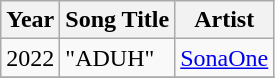<table class="wikitable">
<tr>
<th>Year</th>
<th>Song Title</th>
<th>Artist</th>
</tr>
<tr>
<td>2022</td>
<td>"ADUH"</td>
<td><a href='#'>SonaOne</a></td>
</tr>
<tr>
</tr>
</table>
